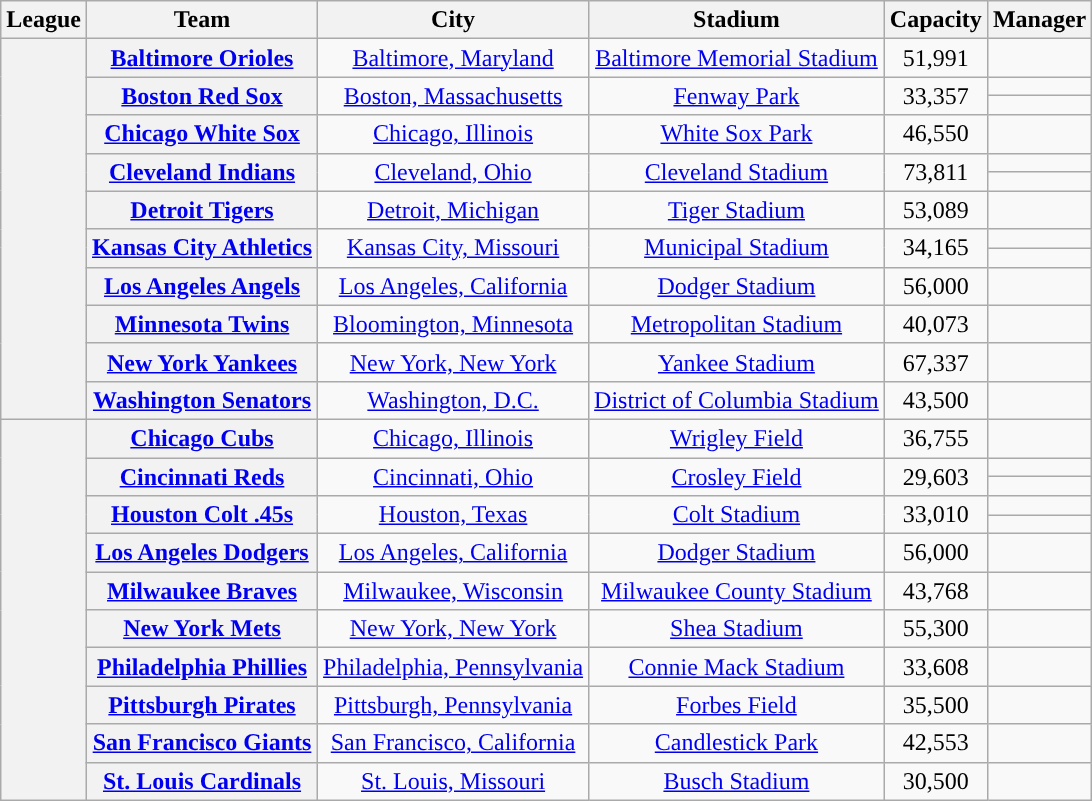<table class="wikitable sortable plainrowheaders" style="text-align:center;">
<tr>
<th scope="col">League</th>
<th scope="col">Team</th>
<th scope="col">City</th>
<th scope="col">Stadium</th>
<th scope="col">Capacity</th>
<th scope="col">Manager</th>
</tr>
<tr>
<th rowspan="13"></th>
<th scope="row"><a href='#'>Baltimore Orioles</a></th>
<td><a href='#'>Baltimore, Maryland</a></td>
<td><a href='#'>Baltimore Memorial Stadium</a></td>
<td>51,991</td>
<td></td>
</tr>
<tr>
<th rowspan="2" scope="row"><a href='#'>Boston Red Sox</a></th>
<td rowspan="2"><a href='#'>Boston, Massachusetts</a></td>
<td rowspan="2"><a href='#'>Fenway Park</a></td>
<td rowspan="2">33,357</td>
<td></td>
</tr>
<tr>
<td></td>
</tr>
<tr>
<th scope="row"><a href='#'>Chicago White Sox</a></th>
<td><a href='#'>Chicago, Illinois</a></td>
<td><a href='#'>White Sox Park</a></td>
<td>46,550</td>
<td></td>
</tr>
<tr>
<th rowspan="2" scope="row"><a href='#'>Cleveland Indians</a></th>
<td rowspan="2"><a href='#'>Cleveland, Ohio</a></td>
<td rowspan="2"><a href='#'>Cleveland Stadium</a></td>
<td rowspan="2">73,811</td>
<td></td>
</tr>
<tr>
<td></td>
</tr>
<tr>
<th scope="row"><a href='#'>Detroit Tigers</a></th>
<td><a href='#'>Detroit, Michigan</a></td>
<td><a href='#'>Tiger Stadium</a></td>
<td>53,089</td>
<td></td>
</tr>
<tr>
<th rowspan="2" scope="row"><a href='#'>Kansas City Athletics</a></th>
<td rowspan="2"><a href='#'>Kansas City, Missouri</a></td>
<td rowspan="2"><a href='#'>Municipal Stadium</a></td>
<td rowspan="2">34,165</td>
<td></td>
</tr>
<tr>
<td></td>
</tr>
<tr>
<th scope="row"><a href='#'>Los Angeles Angels</a></th>
<td><a href='#'>Los Angeles, California</a></td>
<td><a href='#'>Dodger Stadium</a></td>
<td>56,000</td>
<td></td>
</tr>
<tr>
<th scope="row"><a href='#'>Minnesota Twins</a></th>
<td><a href='#'>Bloomington, Minnesota</a></td>
<td><a href='#'>Metropolitan Stadium</a></td>
<td>40,073</td>
<td></td>
</tr>
<tr>
<th scope="row"><a href='#'>New York Yankees</a></th>
<td><a href='#'>New York, New York</a></td>
<td><a href='#'>Yankee Stadium</a></td>
<td>67,337</td>
<td></td>
</tr>
<tr>
<th scope="row"><a href='#'>Washington Senators</a></th>
<td><a href='#'>Washington, D.C.</a></td>
<td><a href='#'>District of Columbia Stadium</a></td>
<td>43,500</td>
<td></td>
</tr>
<tr>
<th rowspan="12"></th>
<th scope="row"><a href='#'>Chicago Cubs</a></th>
<td><a href='#'>Chicago, Illinois</a></td>
<td><a href='#'>Wrigley Field</a></td>
<td>36,755</td>
<td></td>
</tr>
<tr>
<th rowspan="2" scope="row"><a href='#'>Cincinnati Reds</a></th>
<td rowspan="2"><a href='#'>Cincinnati, Ohio</a></td>
<td rowspan="2"><a href='#'>Crosley Field</a></td>
<td rowspan="2">29,603</td>
<td></td>
</tr>
<tr>
<td></td>
</tr>
<tr>
<th rowspan="2" scope="row"><a href='#'>Houston Colt .45s</a></th>
<td rowspan="2"><a href='#'>Houston, Texas</a></td>
<td rowspan="2"><a href='#'>Colt Stadium</a></td>
<td rowspan="2">33,010</td>
<td></td>
</tr>
<tr>
<td></td>
</tr>
<tr>
<th scope="row"><a href='#'>Los Angeles Dodgers</a></th>
<td><a href='#'>Los Angeles, California</a></td>
<td><a href='#'>Dodger Stadium</a></td>
<td>56,000</td>
<td></td>
</tr>
<tr>
<th scope="row"><a href='#'>Milwaukee Braves</a></th>
<td><a href='#'>Milwaukee, Wisconsin</a></td>
<td><a href='#'>Milwaukee County Stadium</a></td>
<td>43,768</td>
<td></td>
</tr>
<tr>
<th scope="row"><a href='#'>New York Mets</a></th>
<td><a href='#'>New York, New York</a></td>
<td><a href='#'>Shea Stadium</a></td>
<td>55,300</td>
<td></td>
</tr>
<tr>
<th scope="row"><a href='#'>Philadelphia Phillies</a></th>
<td><a href='#'>Philadelphia, Pennsylvania</a></td>
<td><a href='#'>Connie Mack Stadium</a></td>
<td>33,608</td>
<td></td>
</tr>
<tr>
<th scope="row"><a href='#'>Pittsburgh Pirates</a></th>
<td><a href='#'>Pittsburgh, Pennsylvania</a></td>
<td><a href='#'>Forbes Field</a></td>
<td>35,500</td>
<td></td>
</tr>
<tr>
<th scope="row"><a href='#'>San Francisco Giants</a></th>
<td><a href='#'>San Francisco, California</a></td>
<td><a href='#'>Candlestick Park</a></td>
<td>42,553</td>
<td></td>
</tr>
<tr>
<th scope="row"><a href='#'>St. Louis Cardinals</a></th>
<td><a href='#'>St. Louis, Missouri</a></td>
<td><a href='#'>Busch Stadium</a></td>
<td>30,500</td>
<td></td>
</tr>
</table>
